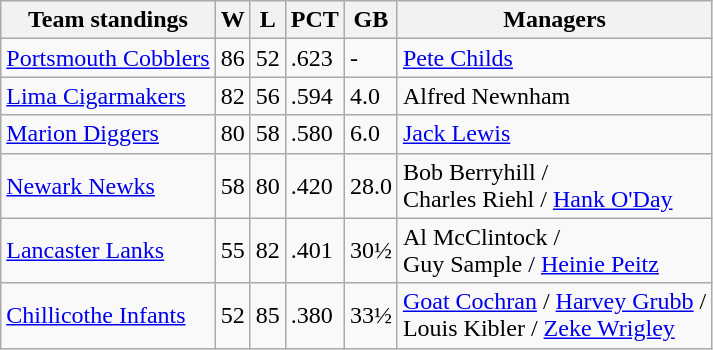<table class="wikitable">
<tr>
<th>Team standings</th>
<th>W</th>
<th>L</th>
<th>PCT</th>
<th>GB</th>
<th>Managers</th>
</tr>
<tr>
<td><a href='#'>Portsmouth Cobblers</a></td>
<td>86</td>
<td>52</td>
<td>.623</td>
<td>-</td>
<td><a href='#'>Pete Childs</a></td>
</tr>
<tr>
<td><a href='#'>Lima Cigarmakers</a></td>
<td>82</td>
<td>56</td>
<td>.594</td>
<td>4.0</td>
<td>Alfred Newnham</td>
</tr>
<tr>
<td><a href='#'>Marion Diggers</a></td>
<td>80</td>
<td>58</td>
<td>.580</td>
<td>6.0</td>
<td><a href='#'>Jack Lewis</a></td>
</tr>
<tr>
<td><a href='#'>Newark Newks</a></td>
<td>58</td>
<td>80</td>
<td>.420</td>
<td>28.0</td>
<td>Bob Berryhill /<br> Charles Riehl / <a href='#'>Hank O'Day</a></td>
</tr>
<tr>
<td><a href='#'>Lancaster Lanks</a></td>
<td>55</td>
<td>82</td>
<td>.401</td>
<td>30½</td>
<td>Al McClintock /<br> Guy Sample / <a href='#'>Heinie Peitz</a></td>
</tr>
<tr>
<td><a href='#'>Chillicothe Infants</a></td>
<td>52</td>
<td>85</td>
<td>.380</td>
<td>33½</td>
<td><a href='#'>Goat Cochran</a> / <a href='#'>Harvey Grubb</a> /<br> Louis Kibler / <a href='#'>Zeke Wrigley</a></td>
</tr>
</table>
